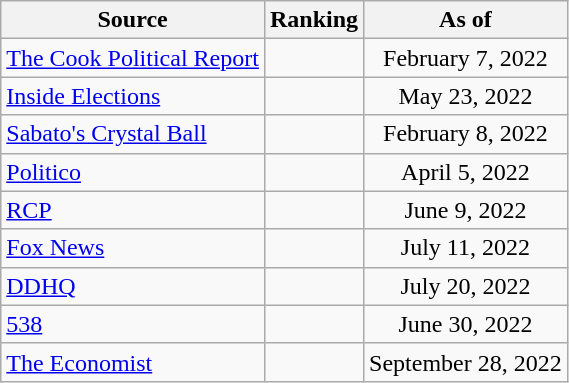<table class="wikitable" style="text-align:center">
<tr>
<th>Source</th>
<th>Ranking</th>
<th>As of</th>
</tr>
<tr>
<td align=left><a href='#'>The Cook Political Report</a></td>
<td></td>
<td>February 7, 2022</td>
</tr>
<tr>
<td align=left><a href='#'>Inside Elections</a></td>
<td></td>
<td>May 23, 2022</td>
</tr>
<tr>
<td align=left><a href='#'>Sabato's Crystal Ball</a></td>
<td></td>
<td>February 8, 2022</td>
</tr>
<tr>
<td align="left"><a href='#'>Politico</a></td>
<td></td>
<td>April 5, 2022</td>
</tr>
<tr>
<td align="left"><a href='#'>RCP</a></td>
<td></td>
<td>June 9, 2022</td>
</tr>
<tr>
<td align=left><a href='#'>Fox News</a></td>
<td></td>
<td>July 11, 2022</td>
</tr>
<tr>
<td align="left"><a href='#'>DDHQ</a></td>
<td></td>
<td>July 20, 2022</td>
</tr>
<tr>
<td align="left"><a href='#'>538</a></td>
<td></td>
<td>June 30, 2022</td>
</tr>
<tr>
<td align="left"><a href='#'>The Economist</a></td>
<td></td>
<td>September 28, 2022</td>
</tr>
</table>
